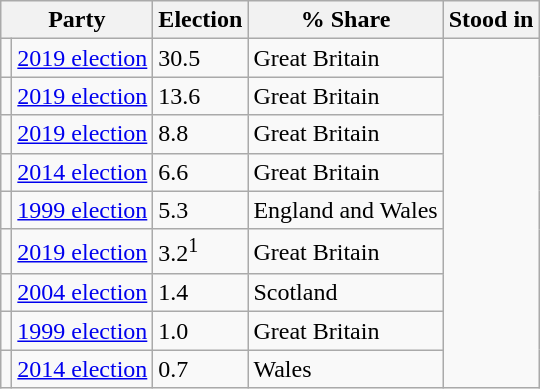<table class="wikitable sortable">
<tr>
<th colspan=2>Party</th>
<th>Election</th>
<th>% Share</th>
<th>Stood in</th>
</tr>
<tr>
<td></td>
<td><a href='#'>2019 election</a></td>
<td>30.5</td>
<td>Great Britain</td>
</tr>
<tr>
<td></td>
<td><a href='#'>2019 election</a></td>
<td>13.6</td>
<td>Great Britain</td>
</tr>
<tr>
<td></td>
<td><a href='#'>2019 election</a></td>
<td>8.8</td>
<td>Great Britain</td>
</tr>
<tr>
<td></td>
<td><a href='#'>2014 election</a></td>
<td>6.6</td>
<td>Great Britain</td>
</tr>
<tr>
<td></td>
<td><a href='#'>1999 election</a></td>
<td>5.3</td>
<td>England and Wales</td>
</tr>
<tr>
<td></td>
<td><a href='#'>2019 election</a></td>
<td>3.2<sup>1</sup></td>
<td>Great Britain</td>
</tr>
<tr>
<td></td>
<td><a href='#'>2004 election</a></td>
<td>1.4</td>
<td>Scotland</td>
</tr>
<tr>
<td></td>
<td><a href='#'>1999 election</a></td>
<td>1.0</td>
<td>Great Britain</td>
</tr>
<tr>
<td></td>
<td><a href='#'>2014 election</a></td>
<td>0.7</td>
<td>Wales</td>
</tr>
</table>
